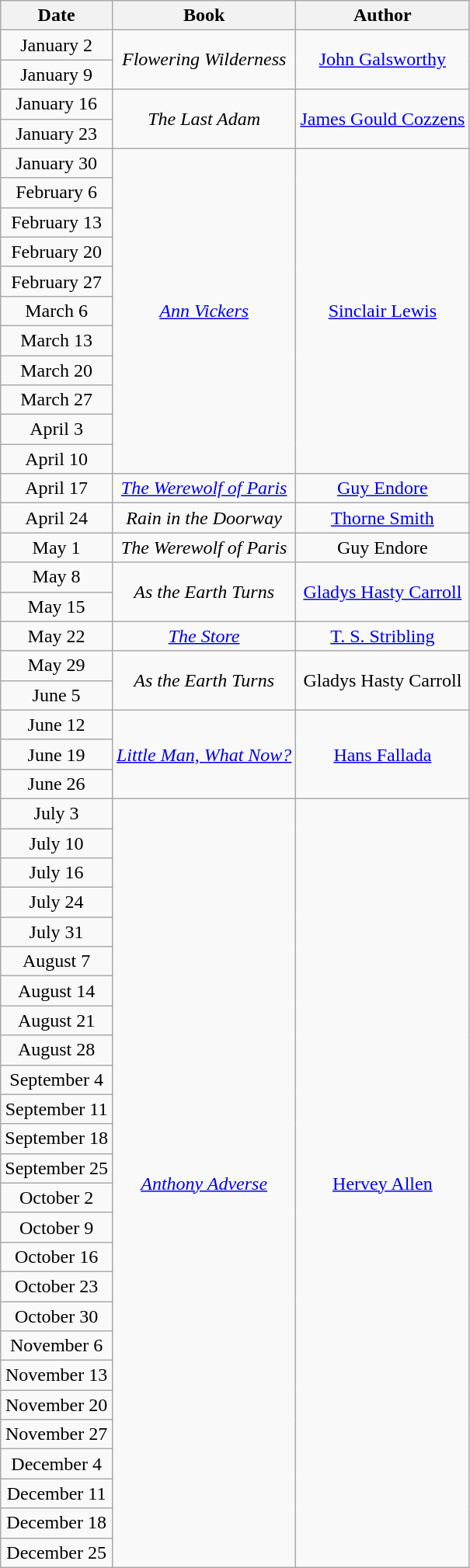<table class="wikitable sortable" style="text-align: center">
<tr>
<th>Date</th>
<th>Book</th>
<th>Author</th>
</tr>
<tr>
<td>January 2</td>
<td rowspan=2><em>Flowering Wilderness</em></td>
<td rowspan=2><a href='#'>John Galsworthy</a></td>
</tr>
<tr>
<td>January 9</td>
</tr>
<tr>
<td>January 16</td>
<td rowspan=2><em>The Last Adam</em></td>
<td rowspan=2><a href='#'>James Gould Cozzens</a></td>
</tr>
<tr>
<td>January 23</td>
</tr>
<tr>
<td>January 30</td>
<td rowspan=11><em><a href='#'>Ann Vickers</a></em></td>
<td rowspan=11><a href='#'>Sinclair Lewis</a></td>
</tr>
<tr>
<td>February 6</td>
</tr>
<tr>
<td>February 13</td>
</tr>
<tr>
<td>February 20</td>
</tr>
<tr>
<td>February 27</td>
</tr>
<tr>
<td>March 6</td>
</tr>
<tr>
<td>March 13</td>
</tr>
<tr>
<td>March 20</td>
</tr>
<tr>
<td>March 27</td>
</tr>
<tr>
<td>April 3</td>
</tr>
<tr>
<td>April 10</td>
</tr>
<tr>
<td>April 17</td>
<td><em><a href='#'>The Werewolf of Paris</a></em></td>
<td><a href='#'>Guy Endore</a></td>
</tr>
<tr>
<td>April 24</td>
<td><em>Rain in the Doorway</em></td>
<td><a href='#'>Thorne Smith</a></td>
</tr>
<tr>
<td>May 1</td>
<td><em>The Werewolf of Paris</em></td>
<td>Guy Endore</td>
</tr>
<tr>
<td>May 8</td>
<td rowspan=2><em>As the Earth Turns</em></td>
<td rowspan=2><a href='#'>Gladys Hasty Carroll</a></td>
</tr>
<tr>
<td>May 15</td>
</tr>
<tr>
<td>May 22</td>
<td><em><a href='#'>The Store</a></em></td>
<td><a href='#'>T. S. Stribling</a></td>
</tr>
<tr>
<td>May 29</td>
<td rowspan=2><em>As the Earth Turns</em></td>
<td rowspan=2>Gladys Hasty Carroll</td>
</tr>
<tr>
<td>June 5</td>
</tr>
<tr>
<td>June 12</td>
<td rowspan=3><em><a href='#'>Little Man, What Now?</a></em></td>
<td rowspan=3><a href='#'>Hans Fallada</a></td>
</tr>
<tr>
<td>June 19</td>
</tr>
<tr>
<td>June 26</td>
</tr>
<tr>
<td>July 3</td>
<td rowspan=26><em><a href='#'>Anthony Adverse</a></em></td>
<td rowspan=26><a href='#'>Hervey Allen</a></td>
</tr>
<tr>
<td>July 10</td>
</tr>
<tr>
<td>July 16</td>
</tr>
<tr>
<td>July 24</td>
</tr>
<tr>
<td>July 31</td>
</tr>
<tr>
<td>August 7</td>
</tr>
<tr>
<td>August 14</td>
</tr>
<tr>
<td>August 21</td>
</tr>
<tr>
<td>August 28</td>
</tr>
<tr>
<td>September 4</td>
</tr>
<tr>
<td>September 11</td>
</tr>
<tr>
<td>September 18</td>
</tr>
<tr>
<td>September 25</td>
</tr>
<tr>
<td>October 2</td>
</tr>
<tr>
<td>October 9</td>
</tr>
<tr>
<td>October 16</td>
</tr>
<tr>
<td>October 23</td>
</tr>
<tr>
<td>October 30</td>
</tr>
<tr>
<td>November 6</td>
</tr>
<tr>
<td>November 13</td>
</tr>
<tr>
<td>November 20</td>
</tr>
<tr>
<td>November 27</td>
</tr>
<tr>
<td>December 4</td>
</tr>
<tr>
<td>December 11</td>
</tr>
<tr>
<td>December 18</td>
</tr>
<tr>
<td>December 25</td>
</tr>
</table>
